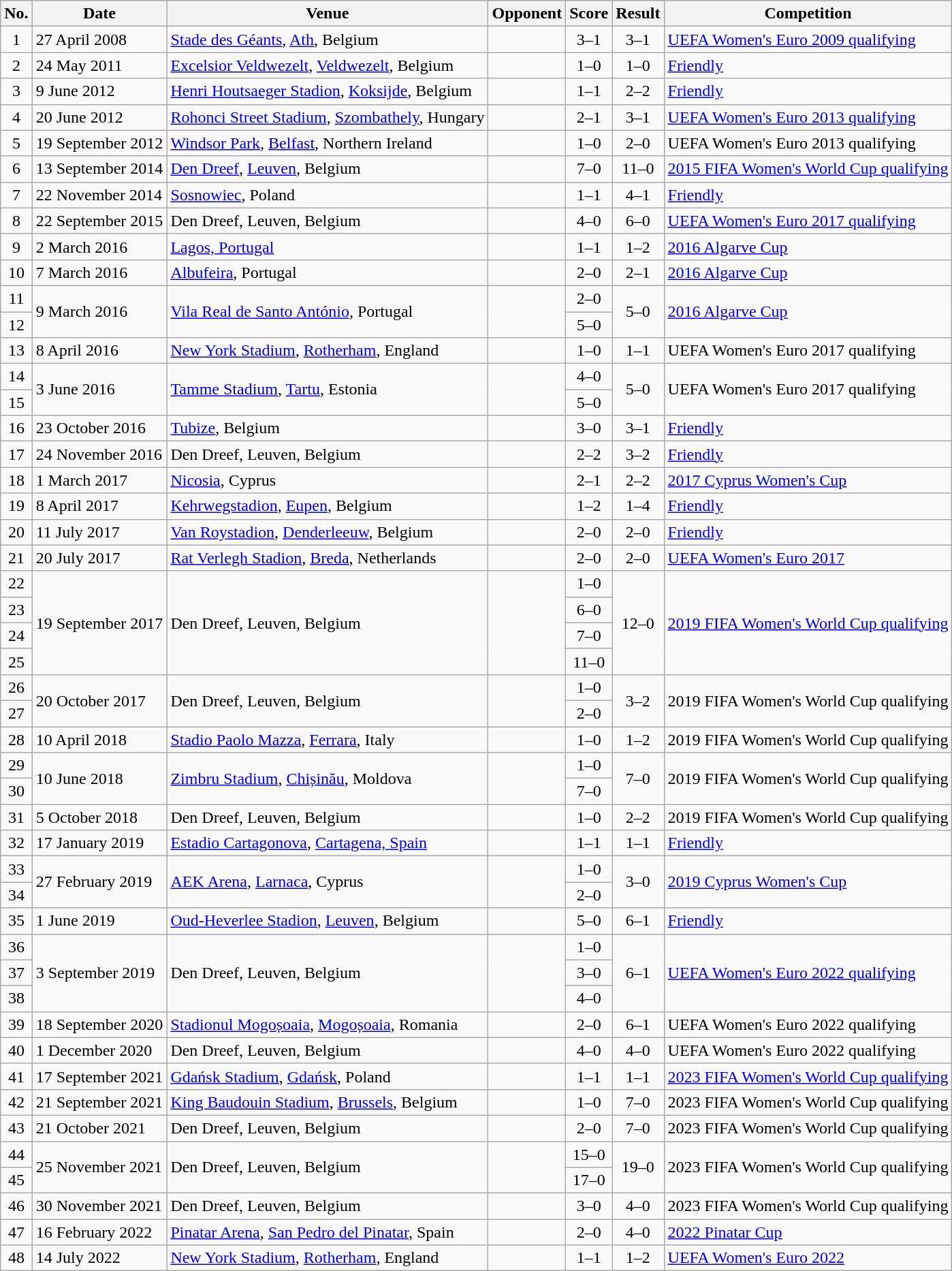<table class="wikitable sortable">
<tr>
<th scope="col">No.</th>
<th scope="col">Date</th>
<th scope="col">Venue</th>
<th scope="col">Opponent</th>
<th scope="col">Score</th>
<th scope="col">Result</th>
<th scope="col">Competition</th>
</tr>
<tr>
<td align="center">1</td>
<td>27 April 2008</td>
<td><a href='#'>Stade des Géants</a>, <a href='#'>Ath</a>, Belgium</td>
<td></td>
<td align="center">3–1</td>
<td align="center">3–1</td>
<td><a href='#'>UEFA Women's Euro 2009 qualifying</a></td>
</tr>
<tr>
<td align="center">2</td>
<td>24 May 2011</td>
<td><a href='#'>Excelsior Veldwezelt</a>, <a href='#'>Veldwezelt</a>, Belgium</td>
<td></td>
<td align="center">1–0</td>
<td align="center">1–0</td>
<td><a href='#'>Friendly</a></td>
</tr>
<tr>
<td align="center">3</td>
<td>9 June 2012</td>
<td><a href='#'>Henri Houtsaeger Stadion</a>, <a href='#'>Koksijde</a>, Belgium</td>
<td></td>
<td align="center">1–1</td>
<td align="center">2–2</td>
<td><a href='#'>Friendly</a></td>
</tr>
<tr>
<td align="center">4</td>
<td>20 June 2012</td>
<td><a href='#'>Rohonci Street Stadium</a>, <a href='#'>Szombathely</a>, Hungary</td>
<td></td>
<td align="center">2–1</td>
<td align="center">3–1</td>
<td><a href='#'>UEFA Women's Euro 2013 qualifying</a></td>
</tr>
<tr>
<td align="center">5</td>
<td>19 September 2012</td>
<td><a href='#'>Windsor Park</a>, <a href='#'>Belfast</a>, Northern Ireland</td>
<td></td>
<td align="center">1–0</td>
<td align="center">2–0</td>
<td>UEFA Women's Euro 2013 qualifying</td>
</tr>
<tr>
<td align="center">6</td>
<td>13 September 2014</td>
<td><a href='#'>Den Dreef</a>, <a href='#'>Leuven</a>, Belgium</td>
<td></td>
<td align="center">7–0</td>
<td align="center">11–0</td>
<td><a href='#'>2015 FIFA Women's World Cup qualifying</a></td>
</tr>
<tr>
<td align="center">7</td>
<td>22 November 2014</td>
<td><a href='#'>Sosnowiec</a>, Poland</td>
<td></td>
<td align="center">1–1</td>
<td align="center">4–1</td>
<td><a href='#'>Friendly</a></td>
</tr>
<tr>
<td align="center">8</td>
<td>22 September 2015</td>
<td>Den Dreef, Leuven, Belgium</td>
<td></td>
<td align="center">4–0</td>
<td align="center">6–0</td>
<td><a href='#'>UEFA Women's Euro 2017 qualifying</a></td>
</tr>
<tr>
<td align="center">9</td>
<td>2 March 2016</td>
<td><a href='#'>Lagos, Portugal</a></td>
<td></td>
<td align="center">1–1</td>
<td align="center">1–2</td>
<td><a href='#'>2016 Algarve Cup</a></td>
</tr>
<tr>
<td align="center">10</td>
<td>7 March 2016</td>
<td><a href='#'>Albufeira</a>, Portugal</td>
<td></td>
<td align="center">2–0</td>
<td align="center">2–1</td>
<td><a href='#'>2016 Algarve Cup</a></td>
</tr>
<tr>
<td align="center">11</td>
<td rowspan="2">9 March 2016</td>
<td rowspan="2"><a href='#'>Vila Real de Santo António</a>, Portugal</td>
<td rowspan="2"></td>
<td align="center">2–0</td>
<td rowspan="2" style="text-align:center">5–0</td>
<td rowspan="2"><a href='#'>2016 Algarve Cup</a></td>
</tr>
<tr>
<td align="center">12</td>
<td align="center">5–0</td>
</tr>
<tr>
<td align="center">13</td>
<td>8 April 2016</td>
<td><a href='#'>New York Stadium</a>, <a href='#'>Rotherham</a>, England</td>
<td></td>
<td align="center">1–0</td>
<td align="center">1–1</td>
<td>UEFA Women's Euro 2017 qualifying</td>
</tr>
<tr>
<td align="center">14</td>
<td rowspan="2">3 June 2016</td>
<td rowspan="2"><a href='#'>Tamme Stadium</a>, <a href='#'>Tartu</a>, Estonia</td>
<td rowspan="2"></td>
<td align="center">4–0</td>
<td rowspan="2" style="text-align:center">5–0</td>
<td rowspan="2">UEFA Women's Euro 2017 qualifying</td>
</tr>
<tr>
<td align="center">15</td>
<td align="center">5–0</td>
</tr>
<tr>
<td align="center">16</td>
<td>23 October 2016</td>
<td><a href='#'>Tubize</a>, Belgium</td>
<td></td>
<td align="center">3–0</td>
<td align="center">3–1</td>
<td><a href='#'>Friendly</a></td>
</tr>
<tr>
<td align="center">17</td>
<td>24 November 2016</td>
<td>Den Dreef, Leuven, Belgium</td>
<td></td>
<td align="center">2–2</td>
<td align="center">3–2</td>
<td><a href='#'>Friendly</a></td>
</tr>
<tr>
<td align="center">18</td>
<td>1 March 2017</td>
<td><a href='#'>Nicosia</a>, Cyprus</td>
<td></td>
<td align="center">2–1</td>
<td align="center">2–2</td>
<td><a href='#'>2017 Cyprus Women's Cup</a></td>
</tr>
<tr>
<td align="center">19</td>
<td>8 April 2017</td>
<td><a href='#'>Kehrwegstadion</a>, <a href='#'>Eupen</a>, Belgium</td>
<td></td>
<td align="center">1–2</td>
<td align="center">1–4</td>
<td><a href='#'>Friendly</a></td>
</tr>
<tr>
<td align="center">20</td>
<td>11 July 2017</td>
<td><a href='#'>Van Roystadion</a>, <a href='#'>Denderleeuw</a>, Belgium</td>
<td></td>
<td align="center">2–0</td>
<td align="center">2–0</td>
<td><a href='#'>Friendly</a></td>
</tr>
<tr>
<td align="center">21</td>
<td>20 July 2017</td>
<td><a href='#'>Rat Verlegh Stadion</a>, <a href='#'>Breda</a>, Netherlands</td>
<td></td>
<td align="center">2–0</td>
<td align="center">2–0</td>
<td><a href='#'>UEFA Women's Euro 2017</a></td>
</tr>
<tr>
<td align="center">22</td>
<td rowspan="4">19 September 2017</td>
<td rowspan="4">Den Dreef, Leuven, Belgium</td>
<td rowspan="4"></td>
<td align="center">1–0</td>
<td rowspan="4" align="center">12–0</td>
<td rowspan="4"><a href='#'>2019 FIFA Women's World Cup qualifying</a></td>
</tr>
<tr>
<td align="center">23</td>
<td align="center">6–0</td>
</tr>
<tr>
<td align="center">24</td>
<td align="center">7–0</td>
</tr>
<tr>
<td align="center">25</td>
<td align="center">11–0</td>
</tr>
<tr>
<td align="center">26</td>
<td rowspan="2">20 October 2017</td>
<td rowspan="2">Den Dreef, Leuven, Belgium</td>
<td rowspan="2"></td>
<td align="center">1–0</td>
<td rowspan="2" style="text-align:center">3–2</td>
<td rowspan="2">2019 FIFA Women's World Cup qualifying</td>
</tr>
<tr>
<td align="center">27</td>
<td align="center">2–0</td>
</tr>
<tr>
<td align="center">28</td>
<td>10 April 2018</td>
<td><a href='#'>Stadio Paolo Mazza</a>, <a href='#'>Ferrara</a>, Italy</td>
<td></td>
<td align="center">1–0</td>
<td align="center">1–2</td>
<td>2019 FIFA Women's World Cup qualifying</td>
</tr>
<tr>
<td align="center">29</td>
<td rowspan="2">10 June 2018</td>
<td rowspan="2"><a href='#'>Zimbru Stadium</a>, <a href='#'>Chișinău</a>, Moldova</td>
<td rowspan="2"></td>
<td align="center">1–0</td>
<td rowspan="2" style="text-align:center">7–0</td>
<td rowspan="2">2019 FIFA Women's World Cup qualifying</td>
</tr>
<tr>
<td align="center">30</td>
<td align="center">7–0</td>
</tr>
<tr>
<td align="center">31</td>
<td>5 October 2018</td>
<td>Den Dreef, Leuven, Belgium</td>
<td></td>
<td align="center">1–0</td>
<td align="center">2–2</td>
<td>2019 FIFA Women's World Cup qualifying</td>
</tr>
<tr>
<td align="center">32</td>
<td>17 January 2019</td>
<td><a href='#'>Estadio Cartagonova</a>, <a href='#'>Cartagena, Spain</a></td>
<td></td>
<td align="center">1–1</td>
<td align="center">1–1</td>
<td><a href='#'>Friendly</a></td>
</tr>
<tr>
<td align="center">33</td>
<td rowspan="2">27 February 2019</td>
<td rowspan="2"><a href='#'>AEK Arena</a>, <a href='#'>Larnaca</a>, Cyprus</td>
<td rowspan="2"></td>
<td align="center">1–0</td>
<td rowspan="2" style="text-align:center">3–0</td>
<td rowspan="2"><a href='#'>2019 Cyprus Women's Cup</a></td>
</tr>
<tr>
<td align="center">34</td>
<td align="center">2–0</td>
</tr>
<tr>
<td align="center">35</td>
<td>1 June 2019</td>
<td><a href='#'>Oud-Heverlee Stadion</a>, <a href='#'>Leuven</a>, Belgium</td>
<td></td>
<td align="center">5–0</td>
<td align="center">6–1</td>
<td><a href='#'>Friendly</a></td>
</tr>
<tr>
<td align="center">36</td>
<td rowspan="3">3 September 2019</td>
<td rowspan="3">Den Dreef, Leuven, Belgium</td>
<td rowspan="3"></td>
<td align="center">1–0</td>
<td rowspan="3" style="text-align:center">6–1</td>
<td rowspan="3"><a href='#'>UEFA Women's Euro 2022 qualifying</a></td>
</tr>
<tr>
<td align="center">37</td>
<td align="center">3–0</td>
</tr>
<tr>
<td align="center">38</td>
<td align="center">4–0</td>
</tr>
<tr>
<td align="center">39</td>
<td>18 September 2020</td>
<td><a href='#'>Stadionul Mogoșoaia</a>, <a href='#'>Mogoșoaia</a>, Romania</td>
<td></td>
<td align="center">2–0</td>
<td align="center">6–1</td>
<td>UEFA Women's Euro 2022 qualifying</td>
</tr>
<tr>
<td align="center">40</td>
<td>1 December 2020</td>
<td>Den Dreef, Leuven, Belgium</td>
<td></td>
<td align="center">4–0</td>
<td align="center">4–0</td>
<td>UEFA Women's Euro 2022 qualifying</td>
</tr>
<tr>
<td align="center">41</td>
<td>17 September 2021</td>
<td><a href='#'>Gdańsk Stadium</a>, <a href='#'>Gdańsk</a>, Poland</td>
<td></td>
<td align="center">1–1</td>
<td align="center">1–1</td>
<td><a href='#'>2023 FIFA Women's World Cup qualifying</a></td>
</tr>
<tr>
<td align="center">42</td>
<td>21 September 2021</td>
<td><a href='#'>King Baudouin Stadium</a>, <a href='#'>Brussels</a>, Belgium</td>
<td></td>
<td align="center">1–0</td>
<td align="center">7–0</td>
<td>2023 FIFA Women's World Cup qualifying</td>
</tr>
<tr>
<td align="center">43</td>
<td>21 October 2021</td>
<td>Den Dreef, Leuven, Belgium</td>
<td></td>
<td align="center">2–0</td>
<td align="center">7–0</td>
<td>2023 FIFA Women's World Cup qualifying</td>
</tr>
<tr>
<td align="center">44</td>
<td rowspan="2">25 November 2021</td>
<td rowspan="2">Den Dreef, Leuven, Belgium</td>
<td rowspan="2"></td>
<td align="center">15–0</td>
<td align=center rowspan="2">19–0</td>
<td rowspan="2">2023 FIFA Women's World Cup qualifying</td>
</tr>
<tr>
<td align="center">45</td>
<td align="center">17–0</td>
</tr>
<tr>
<td align="center">46</td>
<td>30 November 2021</td>
<td>Den Dreef, Leuven, Belgium</td>
<td></td>
<td align="center">3–0</td>
<td align="center">4–0</td>
<td>2023 FIFA Women's World Cup qualifying</td>
</tr>
<tr>
<td align="center">47</td>
<td>16 February 2022</td>
<td><a href='#'>Pinatar Arena</a>, <a href='#'>San Pedro del Pinatar</a>, Spain</td>
<td></td>
<td align="center">2–0</td>
<td align="center">4–0</td>
<td><a href='#'>2022 Pinatar Cup</a></td>
</tr>
<tr>
<td align="center">48</td>
<td>14 July 2022</td>
<td><a href='#'>New York Stadium</a>, <a href='#'>Rotherham</a>, England</td>
<td></td>
<td align="center">1–1</td>
<td align="center">1–2</td>
<td><a href='#'>UEFA Women's Euro 2022</a></td>
</tr>
</table>
